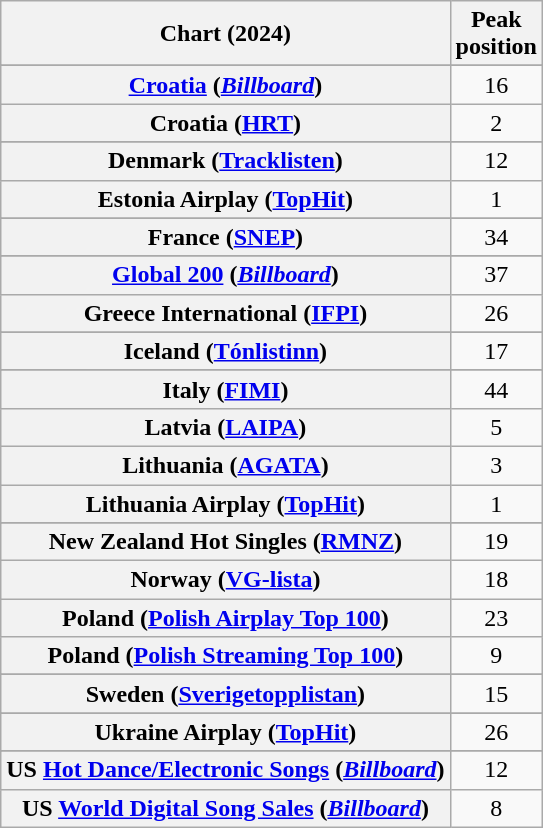<table class="wikitable sortable plainrowheaders" style="text-align:center">
<tr>
<th scope="col">Chart (2024)</th>
<th scope="col">Peak<br>position</th>
</tr>
<tr>
</tr>
<tr>
</tr>
<tr>
</tr>
<tr>
</tr>
<tr>
<th scope="row"><a href='#'>Croatia</a> (<em><a href='#'>Billboard</a></em>)</th>
<td>16</td>
</tr>
<tr>
<th scope="row">Croatia (<a href='#'>HRT</a>)</th>
<td>2</td>
</tr>
<tr>
</tr>
<tr>
</tr>
<tr>
<th scope="row">Denmark (<a href='#'>Tracklisten</a>)</th>
<td>12</td>
</tr>
<tr>
<th scope="row">Estonia Airplay (<a href='#'>TopHit</a>)</th>
<td>1</td>
</tr>
<tr>
</tr>
<tr>
<th scope="row">France (<a href='#'>SNEP</a>)</th>
<td>34</td>
</tr>
<tr>
</tr>
<tr>
<th scope="row"><a href='#'>Global 200</a> (<em><a href='#'>Billboard</a></em>)</th>
<td>37</td>
</tr>
<tr>
<th scope="row">Greece International (<a href='#'>IFPI</a>)</th>
<td>26</td>
</tr>
<tr>
</tr>
<tr>
</tr>
<tr>
<th scope="row">Iceland (<a href='#'>Tónlistinn</a>)</th>
<td>17</td>
</tr>
<tr>
</tr>
<tr>
<th scope="row">Italy (<a href='#'>FIMI</a>)</th>
<td>44</td>
</tr>
<tr>
<th scope="row">Latvia (<a href='#'>LAIPA</a>)</th>
<td>5</td>
</tr>
<tr>
<th scope="row">Lithuania (<a href='#'>AGATA</a>)</th>
<td>3</td>
</tr>
<tr>
<th scope="row">Lithuania Airplay (<a href='#'>TopHit</a>)</th>
<td>1</td>
</tr>
<tr>
</tr>
<tr>
</tr>
<tr>
<th scope="row">New Zealand Hot Singles (<a href='#'>RMNZ</a>)</th>
<td>19</td>
</tr>
<tr>
<th scope="row">Norway (<a href='#'>VG-lista</a>)</th>
<td>18</td>
</tr>
<tr>
<th scope="row">Poland (<a href='#'>Polish Airplay Top 100</a>)</th>
<td>23</td>
</tr>
<tr>
<th scope="row">Poland (<a href='#'>Polish Streaming Top 100</a>)</th>
<td>9</td>
</tr>
<tr>
</tr>
<tr>
</tr>
<tr>
</tr>
<tr>
</tr>
<tr>
<th scope="row">Sweden (<a href='#'>Sverigetopplistan</a>)</th>
<td>15</td>
</tr>
<tr>
</tr>
<tr>
<th scope="row">Ukraine Airplay (<a href='#'>TopHit</a>)</th>
<td>26</td>
</tr>
<tr>
</tr>
<tr>
</tr>
<tr>
<th scope="row">US <a href='#'>Hot Dance/Electronic Songs</a> (<em><a href='#'>Billboard</a></em>)</th>
<td>12</td>
</tr>
<tr>
<th scope="row">US <a href='#'>World Digital Song Sales</a> (<em><a href='#'>Billboard</a></em>)</th>
<td>8</td>
</tr>
</table>
